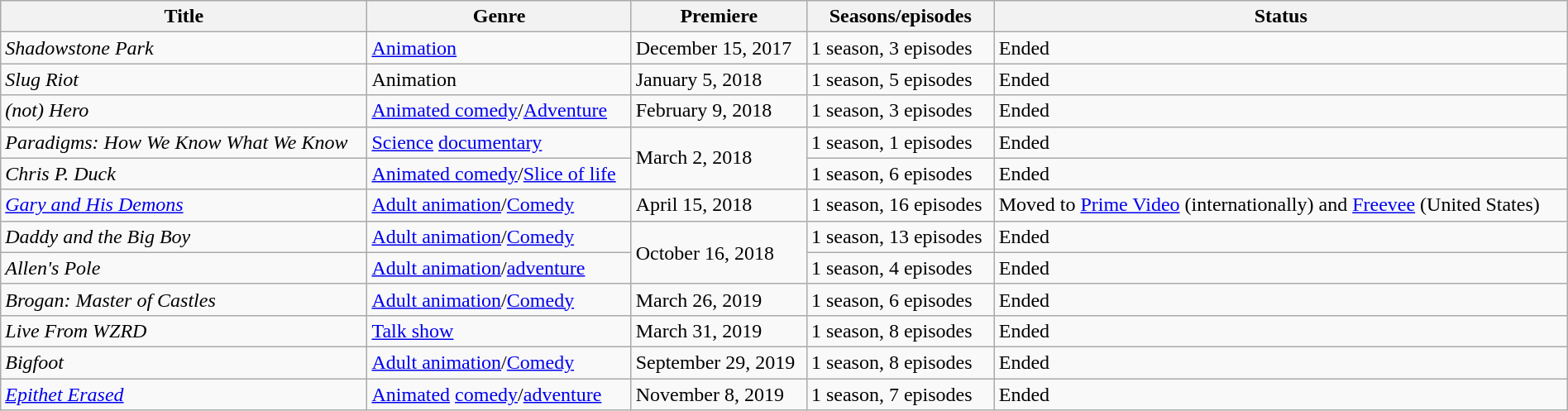<table class="wikitable sortable" style="width:100%;">
<tr>
<th>Title</th>
<th>Genre</th>
<th>Premiere</th>
<th>Seasons/episodes</th>
<th>Status</th>
</tr>
<tr>
<td><em>Shadowstone Park</em></td>
<td><a href='#'>Animation</a></td>
<td>December 15, 2017</td>
<td>1 season, 3 episodes</td>
<td>Ended</td>
</tr>
<tr>
<td><em>Slug Riot</em></td>
<td>Animation</td>
<td>January 5, 2018</td>
<td>1 season, 5 episodes</td>
<td>Ended</td>
</tr>
<tr>
<td><em>(not) Hero</em></td>
<td><a href='#'>Animated comedy</a>/<a href='#'>Adventure</a></td>
<td>February 9, 2018</td>
<td>1 season, 3 episodes</td>
<td>Ended</td>
</tr>
<tr>
<td><em>Paradigms: How We Know What We Know</em></td>
<td><a href='#'>Science</a> <a href='#'>documentary</a></td>
<td rowspan=2>March 2, 2018</td>
<td>1 season, 1 episodes</td>
<td>Ended</td>
</tr>
<tr>
<td><em>Chris P. Duck</em></td>
<td><a href='#'>Animated comedy</a>/<a href='#'>Slice of life</a></td>
<td>1 season, 6 episodes</td>
<td>Ended</td>
</tr>
<tr>
<td><em><a href='#'>Gary and His Demons</a></em></td>
<td><a href='#'>Adult animation</a>/<a href='#'>Comedy</a></td>
<td>April 15, 2018</td>
<td>1 season, 16 episodes</td>
<td>Moved to <a href='#'>Prime Video</a> (internationally) and <a href='#'>Freevee</a> (United States)</td>
</tr>
<tr>
<td><em>Daddy and the Big Boy</em></td>
<td><a href='#'>Adult animation</a>/<a href='#'>Comedy</a></td>
<td rowspan=2>October 16, 2018</td>
<td>1 season, 13 episodes</td>
<td>Ended</td>
</tr>
<tr>
<td><em>Allen's Pole</em></td>
<td><a href='#'>Adult animation</a>/<a href='#'>adventure</a></td>
<td>1 season, 4 episodes</td>
<td>Ended</td>
</tr>
<tr>
<td><em>Brogan: Master of Castles</em></td>
<td><a href='#'>Adult animation</a>/<a href='#'>Comedy</a></td>
<td>March 26, 2019</td>
<td>1 season, 6 episodes</td>
<td>Ended</td>
</tr>
<tr>
<td><em>Live From WZRD</em></td>
<td><a href='#'>Talk show</a></td>
<td>March 31, 2019</td>
<td>1 season, 8 episodes</td>
<td>Ended</td>
</tr>
<tr>
<td><em>Bigfoot</em></td>
<td><a href='#'>Adult animation</a>/<a href='#'>Comedy</a></td>
<td>September 29, 2019</td>
<td>1 season, 8 episodes</td>
<td>Ended</td>
</tr>
<tr>
<td><em><a href='#'>Epithet Erased</a></em></td>
<td><a href='#'>Animated</a> <a href='#'>comedy</a>/<a href='#'>adventure</a></td>
<td>November 8, 2019</td>
<td>1 season, 7 episodes</td>
<td>Ended<br></td>
</tr>
</table>
